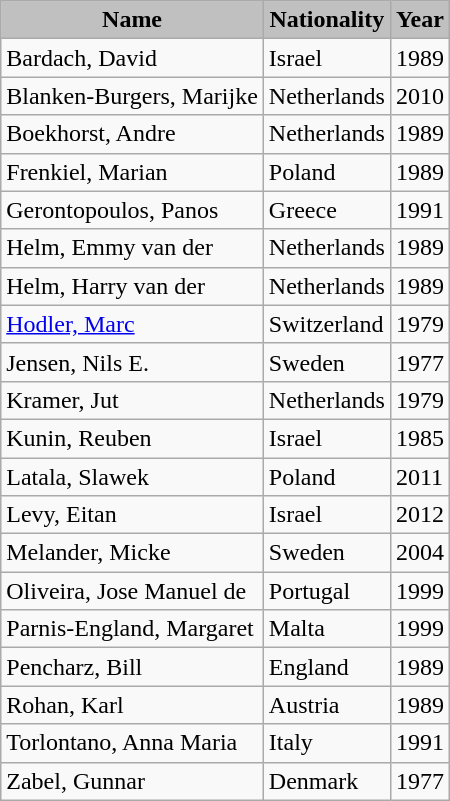<table class="wikitable collapsible collapsed sortable" border="0" style="float:left;">
<tr valign="top">
<th style="background:silver; color:black">Name</th>
<th style="background:silver; color:black">Nationality</th>
<th style="background:silver; color:black">Year</th>
</tr>
<tr valign="top">
<td>Bardach, David</td>
<td>Israel</td>
<td>1989</td>
</tr>
<tr>
<td>Blanken-Burgers, Marijke</td>
<td>Netherlands</td>
<td>2010</td>
</tr>
<tr>
<td>Boekhorst, Andre</td>
<td>Netherlands</td>
<td>1989</td>
</tr>
<tr>
<td>Frenkiel, Marian</td>
<td>Poland</td>
<td>1989</td>
</tr>
<tr>
<td>Gerontopoulos, Panos</td>
<td>Greece</td>
<td>1991</td>
</tr>
<tr>
<td>Helm, Emmy van der</td>
<td>Netherlands</td>
<td>1989</td>
</tr>
<tr>
<td>Helm, Harry van der</td>
<td>Netherlands</td>
<td>1989</td>
</tr>
<tr>
<td><a href='#'>Hodler, Marc</a></td>
<td>Switzerland</td>
<td>1979</td>
</tr>
<tr>
<td>Jensen, Nils E.</td>
<td>Sweden</td>
<td>1977</td>
</tr>
<tr>
<td>Kramer, Jut</td>
<td>Netherlands</td>
<td>1979</td>
</tr>
<tr>
<td>Kunin, Reuben</td>
<td>Israel</td>
<td>1985</td>
</tr>
<tr>
<td>Latala, Slawek</td>
<td>Poland</td>
<td>2011</td>
</tr>
<tr>
<td>Levy, Eitan</td>
<td>Israel</td>
<td>2012</td>
</tr>
<tr>
<td>Melander, Micke</td>
<td>Sweden</td>
<td>2004</td>
</tr>
<tr>
<td>Oliveira, Jose Manuel de</td>
<td>Portugal</td>
<td>1999</td>
</tr>
<tr>
<td>Parnis-England, Margaret</td>
<td>Malta</td>
<td>1999</td>
</tr>
<tr>
<td>Pencharz, Bill</td>
<td>England</td>
<td>1989</td>
</tr>
<tr>
<td>Rohan, Karl</td>
<td>Austria</td>
<td>1989</td>
</tr>
<tr>
<td>Torlontano, Anna Maria</td>
<td>Italy</td>
<td>1991</td>
</tr>
<tr>
<td>Zabel, Gunnar</td>
<td>Denmark</td>
<td>1977</td>
</tr>
</table>
